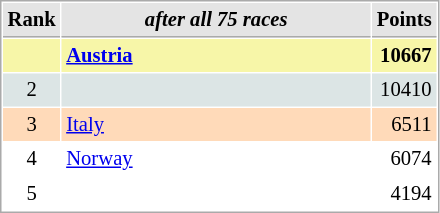<table cellspacing="1" cellpadding="3" style="border:1px solid #aaa; font-size:86%;">
<tr style="background:#e4e4e4;">
<th style="border-bottom:1px solid #aaa; width:10px;">Rank</th>
<th style="border-bottom:1px solid #aaa; width:200px; white-space:nowrap;"><em>after all 75 races</em></th>
<th style="border-bottom:1px solid #aaa; width:20px;">Points</th>
</tr>
<tr style="background:#f7f6a8;">
<td style="text-align:center;"></td>
<td><strong> <a href='#'>Austria</a></strong></td>
<td align="right"><strong>10667</strong></td>
</tr>
<tr style="background:#dce5e5;">
<td style="text-align:center;">2</td>
<td>  </td>
<td align="right">10410</td>
</tr>
<tr style="background:#ffdab9;">
<td style="text-align:center;">3</td>
<td> <a href='#'>Italy</a></td>
<td align="right">6511</td>
</tr>
<tr>
<td style="text-align:center;">4</td>
<td> <a href='#'>Norway</a></td>
<td align="right">6074</td>
</tr>
<tr>
<td style="text-align:center;">5</td>
<td></td>
<td align="right">4194</td>
</tr>
</table>
